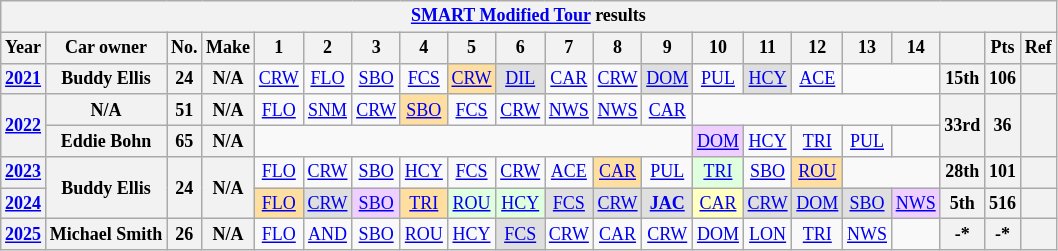<table class="wikitable" style="text-align:center; font-size:75%">
<tr>
<th colspan=38><a href='#'>SMART Modified Tour</a> results</th>
</tr>
<tr>
<th>Year</th>
<th>Car owner</th>
<th>No.</th>
<th>Make</th>
<th>1</th>
<th>2</th>
<th>3</th>
<th>4</th>
<th>5</th>
<th>6</th>
<th>7</th>
<th>8</th>
<th>9</th>
<th>10</th>
<th>11</th>
<th>12</th>
<th>13</th>
<th>14</th>
<th></th>
<th>Pts</th>
<th>Ref</th>
</tr>
<tr>
<th><a href='#'>2021</a></th>
<th>Buddy Ellis</th>
<th>24</th>
<th>N/A</th>
<td><a href='#'>CRW</a></td>
<td><a href='#'>FLO</a></td>
<td><a href='#'>SBO</a></td>
<td><a href='#'>FCS</a></td>
<td style="background:#FFDF9F;"><a href='#'>CRW</a><br></td>
<td style="background:#DFDFDF;"><a href='#'>DIL</a><br></td>
<td><a href='#'>CAR</a></td>
<td><a href='#'>CRW</a></td>
<td style="background:#DFDFDF;"><a href='#'>DOM</a><br></td>
<td><a href='#'>PUL</a></td>
<td style="background:#DFDFDF;"><a href='#'>HCY</a><br></td>
<td><a href='#'>ACE</a></td>
<td colspan=2></td>
<th>15th</th>
<th>106</th>
<th></th>
</tr>
<tr>
<th rowspan=2><a href='#'>2022</a></th>
<th>N/A</th>
<th>51</th>
<th>N/A</th>
<td><a href='#'>FLO</a></td>
<td><a href='#'>SNM</a></td>
<td><a href='#'>CRW</a></td>
<td style="background:#FFDF9F;"><a href='#'>SBO</a><br></td>
<td><a href='#'>FCS</a></td>
<td><a href='#'>CRW</a></td>
<td><a href='#'>NWS</a></td>
<td><a href='#'>NWS</a></td>
<td><a href='#'>CAR</a></td>
<td colspan=5></td>
<th rowspan=2>33rd</th>
<th rowspan=2>36</th>
<th rowspan=2></th>
</tr>
<tr>
<th>Eddie Bohn</th>
<th>65</th>
<th>N/A</th>
<td colspan=9></td>
<td style="background:#EFCFFF;"><a href='#'>DOM</a><br></td>
<td><a href='#'>HCY</a></td>
<td><a href='#'>TRI</a></td>
<td><a href='#'>PUL</a></td>
<td></td>
</tr>
<tr>
<th><a href='#'>2023</a></th>
<th rowspan=2>Buddy Ellis</th>
<th rowspan=2>24</th>
<th rowspan=2>N/A</th>
<td><a href='#'>FLO</a></td>
<td><a href='#'>CRW</a></td>
<td><a href='#'>SBO</a></td>
<td><a href='#'>HCY</a></td>
<td><a href='#'>FCS</a></td>
<td><a href='#'>CRW</a></td>
<td><a href='#'>ACE</a></td>
<td style="background:#FFDF9F;"><a href='#'>CAR</a><br></td>
<td><a href='#'>PUL</a></td>
<td style="background:#DFFFDF;"><a href='#'>TRI</a><br></td>
<td><a href='#'>SBO</a></td>
<td style="background:#FFDF9F;"><a href='#'>ROU</a><br></td>
<td colspan=2></td>
<th>28th</th>
<th>101</th>
<th></th>
</tr>
<tr>
<th><a href='#'>2024</a></th>
<td style="background:#FFDF9F;"><a href='#'>FLO</a><br></td>
<td style="background:#DFDFDF;"><a href='#'>CRW</a><br></td>
<td style="background:#EFCFFF;"><a href='#'>SBO</a><br></td>
<td style="background:#FFDF9F;"><a href='#'>TRI</a><br></td>
<td style="background:#DFFFDF;"><a href='#'>ROU</a><br></td>
<td style="background:#DFFFDF;"><a href='#'>HCY</a><br></td>
<td style="background:#DFDFDF;"><a href='#'>FCS</a><br></td>
<td style="background:#DFDFDF;"><a href='#'>CRW</a><br></td>
<td style="background:#DFDFDF;"><strong><a href='#'>JAC</a></strong><br></td>
<td style="background:#FFFFBF;"><a href='#'>CAR</a><br></td>
<td style="background:#DFDFDF;"><a href='#'>CRW</a><br></td>
<td style="background:#DFDFDF;"><a href='#'>DOM</a><br></td>
<td style="background:#DFDFDF;"><a href='#'>SBO</a><br></td>
<td style="background:#EFCFFF;"><a href='#'>NWS</a><br></td>
<th>5th</th>
<th>516</th>
<th></th>
</tr>
<tr>
<th><a href='#'>2025</a></th>
<th>Michael Smith</th>
<th>26</th>
<th>N/A</th>
<td><a href='#'>FLO</a></td>
<td><a href='#'>AND</a></td>
<td><a href='#'>SBO</a></td>
<td><a href='#'>ROU</a></td>
<td><a href='#'>HCY</a></td>
<td style="background:#DFDFDF;"><a href='#'>FCS</a><br></td>
<td><a href='#'>CRW</a></td>
<td><a href='#'>CAR</a></td>
<td><a href='#'>CRW</a></td>
<td><a href='#'>DOM</a></td>
<td><a href='#'>LON</a></td>
<td><a href='#'>TRI</a></td>
<td><a href='#'>NWS</a></td>
<td></td>
<th>-*</th>
<th>-*</th>
<th></th>
</tr>
</table>
